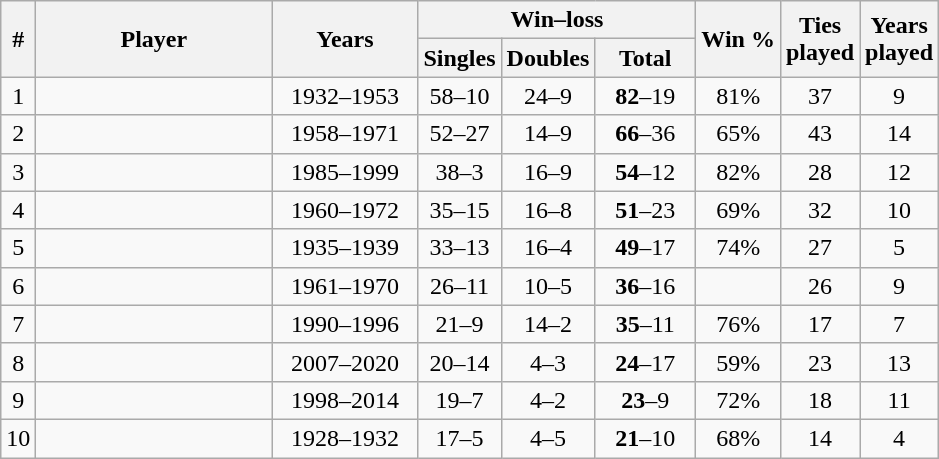<table class="wikitable sortable nowrap" style=text-align:center>
<tr>
<th rowspan=2>#</th>
<th rowspan=2 width=150>Player</th>
<th rowspan=2 width=90>Years</th>
<th colspan=3>Win–loss</th>
<th rowspan=2>Win %</th>
<th rowspan=2>Ties<br>played</th>
<th rowspan=2>Years<br>played</th>
</tr>
<tr>
<th>Singles</th>
<th>Doubles</th>
<th width=60>Total</th>
</tr>
<tr>
<td>1</td>
<td align="left"></td>
<td>1932–1953</td>
<td>58–10</td>
<td>24–9</td>
<td><strong>82</strong>–19</td>
<td>81%</td>
<td>37</td>
<td>9</td>
</tr>
<tr>
<td>2</td>
<td align="left"></td>
<td>1958–1971</td>
<td>52–27</td>
<td>14–9</td>
<td><strong>66</strong>–36</td>
<td>65%</td>
<td>43</td>
<td>14</td>
</tr>
<tr>
<td>3</td>
<td align="left"></td>
<td>1985–1999</td>
<td>38–3</td>
<td>16–9</td>
<td><strong>54</strong>–12</td>
<td>82%</td>
<td>28</td>
<td>12</td>
</tr>
<tr>
<td>4</td>
<td align="left"></td>
<td>1960–1972</td>
<td>35–15</td>
<td>16–8</td>
<td><strong>51</strong>–23</td>
<td>69%</td>
<td>32</td>
<td>10</td>
</tr>
<tr>
<td>5</td>
<td align="left"></td>
<td>1935–1939</td>
<td>33–13</td>
<td>16–4</td>
<td><strong>49</strong>–17</td>
<td>74%</td>
<td>27</td>
<td>5</td>
</tr>
<tr>
<td>6</td>
<td align="left"></td>
<td>1961–1970</td>
<td>26–11</td>
<td>10–5</td>
<td><strong>36</strong>–16</td>
<td></td>
<td>26</td>
<td>9</td>
</tr>
<tr>
<td>7</td>
<td align="left"></td>
<td>1990–1996</td>
<td>21–9</td>
<td>14–2</td>
<td><strong>35</strong>–11</td>
<td>76%</td>
<td>17</td>
<td>7</td>
</tr>
<tr>
<td>8</td>
<td align="left"></td>
<td>2007–2020</td>
<td>20–14</td>
<td>4–3</td>
<td><strong>24</strong>–17</td>
<td>59%</td>
<td>23</td>
<td>13</td>
</tr>
<tr>
<td>9</td>
<td align="left"></td>
<td>1998–2014</td>
<td>19–7</td>
<td>4–2</td>
<td><strong>23</strong>–9</td>
<td>72%</td>
<td>18</td>
<td>11</td>
</tr>
<tr>
<td>10</td>
<td align="left"></td>
<td>1928–1932</td>
<td>17–5</td>
<td>4–5</td>
<td><strong>21</strong>–10</td>
<td>68%</td>
<td>14</td>
<td>4</td>
</tr>
</table>
